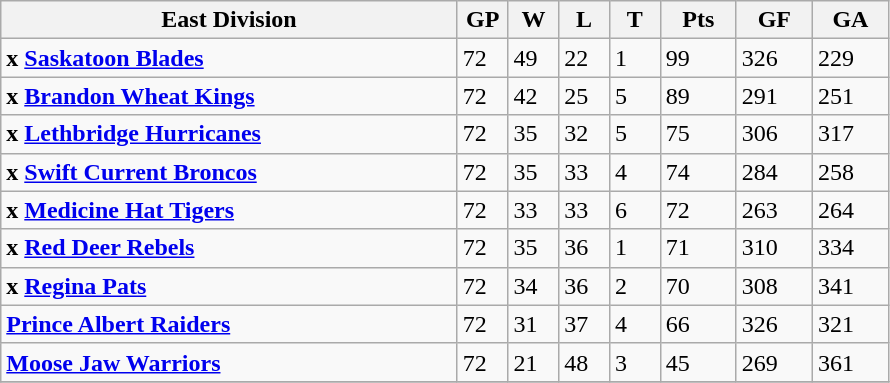<table class="wikitable">
<tr>
<th width="45%">East Division</th>
<th width="5%">GP</th>
<th width="5%">W</th>
<th width="5%">L</th>
<th width="5%">T</th>
<th width="7.5%">Pts</th>
<th width="7.5%">GF</th>
<th width="7.5%">GA</th>
</tr>
<tr>
<td><strong>x <a href='#'>Saskatoon Blades</a></strong></td>
<td>72</td>
<td>49</td>
<td>22</td>
<td>1</td>
<td>99</td>
<td>326</td>
<td>229</td>
</tr>
<tr>
<td><strong>x <a href='#'>Brandon Wheat Kings</a></strong></td>
<td>72</td>
<td>42</td>
<td>25</td>
<td>5</td>
<td>89</td>
<td>291</td>
<td>251</td>
</tr>
<tr>
<td><strong>x <a href='#'>Lethbridge Hurricanes</a></strong></td>
<td>72</td>
<td>35</td>
<td>32</td>
<td>5</td>
<td>75</td>
<td>306</td>
<td>317</td>
</tr>
<tr>
<td><strong>x <a href='#'>Swift Current Broncos</a></strong></td>
<td>72</td>
<td>35</td>
<td>33</td>
<td>4</td>
<td>74</td>
<td>284</td>
<td>258</td>
</tr>
<tr>
<td><strong>x <a href='#'>Medicine Hat Tigers</a></strong></td>
<td>72</td>
<td>33</td>
<td>33</td>
<td>6</td>
<td>72</td>
<td>263</td>
<td>264</td>
</tr>
<tr>
<td><strong>x <a href='#'>Red Deer Rebels</a></strong></td>
<td>72</td>
<td>35</td>
<td>36</td>
<td>1</td>
<td>71</td>
<td>310</td>
<td>334</td>
</tr>
<tr>
<td><strong>x <a href='#'>Regina Pats</a></strong></td>
<td>72</td>
<td>34</td>
<td>36</td>
<td>2</td>
<td>70</td>
<td>308</td>
<td>341</td>
</tr>
<tr>
<td><strong><a href='#'>Prince Albert Raiders</a></strong></td>
<td>72</td>
<td>31</td>
<td>37</td>
<td>4</td>
<td>66</td>
<td>326</td>
<td>321</td>
</tr>
<tr>
<td><strong><a href='#'>Moose Jaw Warriors</a></strong></td>
<td>72</td>
<td>21</td>
<td>48</td>
<td>3</td>
<td>45</td>
<td>269</td>
<td>361</td>
</tr>
<tr>
</tr>
</table>
